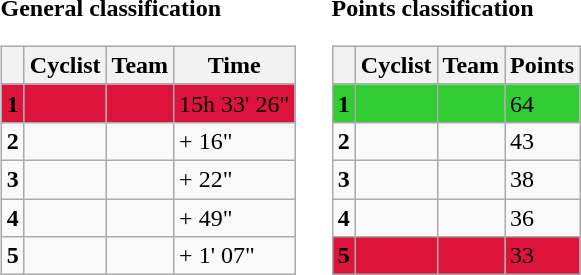<table>
<tr>
<td><strong>General classification</strong><br><table class="wikitable">
<tr>
<th></th>
<th>Cyclist</th>
<th>Team</th>
<th>Time</th>
</tr>
<tr style="background:crimson">
<td><strong>1</strong></td>
<td></td>
<td></td>
<td>15h 33' 26"</td>
</tr>
<tr>
<td><strong>2</strong></td>
<td></td>
<td></td>
<td>+ 16"</td>
</tr>
<tr>
<td><strong>3</strong></td>
<td></td>
<td></td>
<td>+ 22"</td>
</tr>
<tr>
<td><strong>4</strong></td>
<td></td>
<td></td>
<td>+ 49"</td>
</tr>
<tr>
<td><strong>5</strong></td>
<td></td>
<td></td>
<td>+ 1' 07"</td>
</tr>
</table>
</td>
<td></td>
<td><strong>Points classification</strong><br><table class="wikitable">
<tr style="background:#ccccff;">
<th></th>
<th>Cyclist</th>
<th>Team</th>
<th>Points</th>
</tr>
<tr style="background:limegreen">
<td><strong>1</strong></td>
<td></td>
<td></td>
<td>64</td>
</tr>
<tr>
<td><strong>2</strong></td>
<td></td>
<td></td>
<td>43</td>
</tr>
<tr>
<td><strong>3</strong></td>
<td></td>
<td></td>
<td>38</td>
</tr>
<tr>
<td><strong>4</strong></td>
<td></td>
<td></td>
<td>36</td>
</tr>
<tr style="background:crimson">
<td><strong>5</strong></td>
<td></td>
<td></td>
<td>33</td>
</tr>
</table>
</td>
</tr>
</table>
